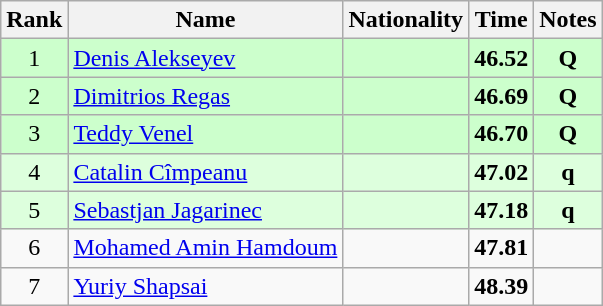<table class="wikitable sortable" style="text-align:center">
<tr>
<th>Rank</th>
<th>Name</th>
<th>Nationality</th>
<th>Time</th>
<th>Notes</th>
</tr>
<tr bgcolor=ccffcc>
<td>1</td>
<td align=left><a href='#'>Denis Alekseyev</a></td>
<td align=left></td>
<td><strong>46.52</strong></td>
<td><strong>Q</strong></td>
</tr>
<tr bgcolor=ccffcc>
<td>2</td>
<td align=left><a href='#'>Dimitrios Regas</a></td>
<td align=left></td>
<td><strong>46.69</strong></td>
<td><strong>Q</strong></td>
</tr>
<tr bgcolor=ccffcc>
<td>3</td>
<td align=left><a href='#'>Teddy Venel</a></td>
<td align=left></td>
<td><strong>46.70</strong></td>
<td><strong>Q</strong></td>
</tr>
<tr bgcolor=ddffdd>
<td>4</td>
<td align=left><a href='#'>Catalin Cîmpeanu</a></td>
<td align=left></td>
<td><strong>47.02</strong></td>
<td><strong>q</strong></td>
</tr>
<tr bgcolor=ddffdd>
<td>5</td>
<td align=left><a href='#'>Sebastjan Jagarinec</a></td>
<td align=left></td>
<td><strong>47.18</strong></td>
<td><strong>q</strong></td>
</tr>
<tr>
<td>6</td>
<td align=left><a href='#'>Mohamed Amin Hamdoum</a></td>
<td align=left></td>
<td><strong>47.81</strong></td>
<td></td>
</tr>
<tr>
<td>7</td>
<td align=left><a href='#'>Yuriy Shapsai</a></td>
<td align=left></td>
<td><strong>48.39</strong></td>
<td></td>
</tr>
</table>
